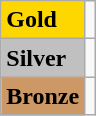<table class="wikitable">
<tr>
<td bgcolor="#ffd700"><strong>Gold</strong></td>
<td></td>
</tr>
<tr>
<td bgcolor="#c0c0c0"><strong>Silver</strong></td>
<td></td>
</tr>
<tr>
<td bgcolor="#cc9966"><strong>Bronze</strong></td>
<td></td>
</tr>
</table>
